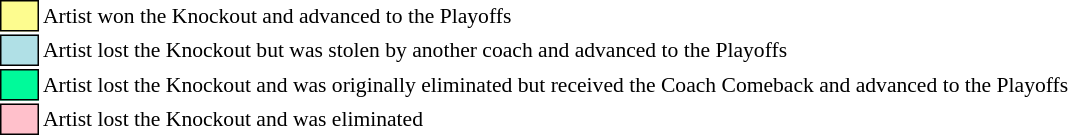<table class="toccolours" style="font-size: 90%; white-space: nowrap;">
<tr>
<td style="background:#fdfc8f; border:1px solid black;">      </td>
<td>Artist won the Knockout and advanced to the Playoffs</td>
</tr>
<tr>
<td style="background:#b0e0e6; border:1px solid black;">      </td>
<td>Artist lost the Knockout but was stolen by another coach and advanced to the Playoffs</td>
</tr>
<tr>
<td style="background:#00fa9a; border:1px solid black;">     </td>
<td>Artist lost the Knockout and was originally eliminated but received the Coach Comeback and advanced to the Playoffs</td>
</tr>
<tr>
<td style="background:pink; border:1px solid black;">      </td>
<td>Artist lost the Knockout and was eliminated</td>
</tr>
</table>
